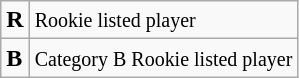<table class="wikitable">
<tr>
<td><span><strong>R</strong></span></td>
<td><small>Rookie listed player</small></td>
</tr>
<tr>
<td><span><strong>B</strong></span></td>
<td><small>Category B Rookie listed player</small></td>
</tr>
</table>
